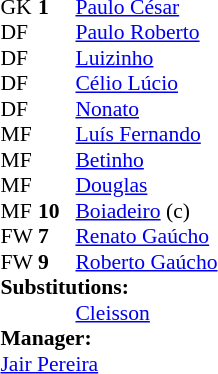<table style="font-size:90%; margin:0.2em auto;" cellspacing="0" cellpadding="0">
<tr>
<th width="25"></th>
<th width="25"></th>
</tr>
<tr>
<td>GK</td>
<td><strong>1</strong></td>
<td> <a href='#'>Paulo César</a></td>
</tr>
<tr>
<td>DF</td>
<td></td>
<td> <a href='#'>Paulo Roberto</a></td>
</tr>
<tr>
<td>DF</td>
<td></td>
<td> <a href='#'>Luizinho</a></td>
</tr>
<tr>
<td>DF</td>
<td></td>
<td> <a href='#'>Célio Lúcio</a></td>
</tr>
<tr>
<td>DF</td>
<td></td>
<td> <a href='#'>Nonato</a></td>
</tr>
<tr>
<td>MF</td>
<td></td>
<td> <a href='#'>Luís Fernando</a></td>
</tr>
<tr>
<td>MF</td>
<td></td>
<td> <a href='#'>Betinho</a></td>
<td></td>
<td></td>
</tr>
<tr>
<td>MF</td>
<td></td>
<td> <a href='#'>Douglas</a></td>
</tr>
<tr>
<td>MF</td>
<td><strong>10</strong></td>
<td> <a href='#'>Boiadeiro</a> (c)</td>
</tr>
<tr>
<td>FW</td>
<td><strong>7</strong></td>
<td> <a href='#'>Renato Gaúcho</a></td>
</tr>
<tr>
<td>FW</td>
<td><strong>9</strong></td>
<td> <a href='#'>Roberto Gaúcho</a></td>
</tr>
<tr>
<td colspan=3><strong>Substitutions:</strong></td>
</tr>
<tr>
<td></td>
<td></td>
<td> <a href='#'>Cleisson</a></td>
<td></td>
<td></td>
</tr>
<tr>
<td colspan=3><strong>Manager:</strong></td>
</tr>
<tr>
<td colspan=4> <a href='#'>Jair Pereira</a></td>
</tr>
</table>
